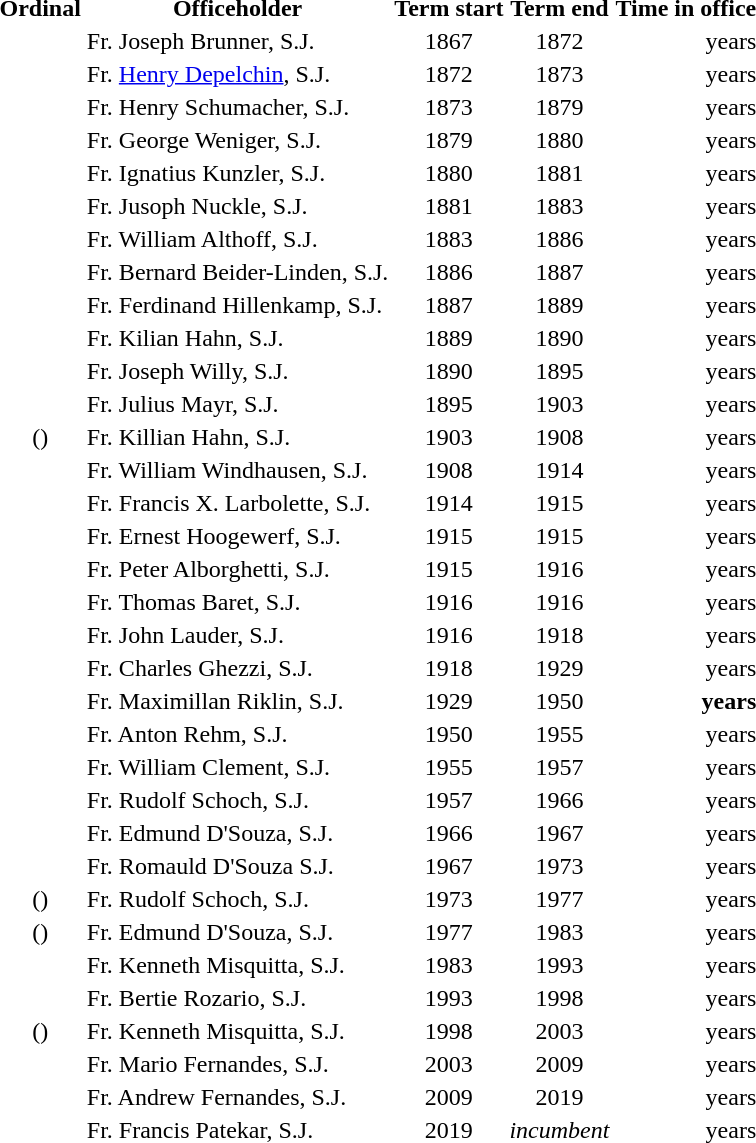<table>
<tr>
<th>Ordinal</th>
<th>Officeholder</th>
<th>Term start</th>
<th>Term end</th>
<th>Time in office</th>
</tr>
<tr>
<td align=center></td>
<td>Fr. Joseph Brunner, S.J.</td>
<td align=center>1867</td>
<td align=center>1872</td>
<td align=right> years</td>
</tr>
<tr>
<td align=center></td>
<td>Fr. <a href='#'>Henry Depelchin</a>, S.J.</td>
<td align=center>1872</td>
<td align=center>1873</td>
<td align=right> years</td>
</tr>
<tr>
<td align=center></td>
<td>Fr. Henry Schumacher, S.J.</td>
<td align=center>1873</td>
<td align=center>1879</td>
<td align=right> years</td>
</tr>
<tr>
<td align=center></td>
<td>Fr. George Weniger, S.J.</td>
<td align=center>1879</td>
<td align=center>1880</td>
<td align=right> years</td>
</tr>
<tr>
<td align=center></td>
<td>Fr. Ignatius Kunzler, S.J.</td>
<td align=center>1880</td>
<td align=center>1881</td>
<td align=right> years</td>
</tr>
<tr>
<td align=center></td>
<td>Fr. Jusoph Nuckle, S.J.</td>
<td align=center>1881</td>
<td align=center>1883</td>
<td align=right> years</td>
</tr>
<tr>
<td align=center></td>
<td>Fr. William Althoff, S.J.</td>
<td align=center>1883</td>
<td align=center>1886</td>
<td align=right> years</td>
</tr>
<tr>
<td align=center></td>
<td>Fr. Bernard Beider-Linden, S.J.</td>
<td align=center>1886</td>
<td align=center>1887</td>
<td align=right> years</td>
</tr>
<tr>
<td align=center></td>
<td>Fr. Ferdinand Hillenkamp, S.J.</td>
<td align=center>1887</td>
<td align=center>1889</td>
<td align=right> years</td>
</tr>
<tr>
<td align=center></td>
<td>Fr. Kilian Hahn, S.J.</td>
<td align=center>1889</td>
<td align=center>1890</td>
<td align=right> years</td>
</tr>
<tr>
<td align=center></td>
<td>Fr. Joseph Willy, S.J.</td>
<td align=center>1890</td>
<td align=center>1895</td>
<td align=right> years</td>
</tr>
<tr>
<td align=center></td>
<td>Fr. Julius Mayr, S.J.</td>
<td align=center>1895</td>
<td align=center>1903</td>
<td align=right> years</td>
</tr>
<tr>
<td align=center>()</td>
<td>Fr. Killian Hahn, S.J.</td>
<td align=center>1903</td>
<td align=center>1908</td>
<td align=right> years</td>
</tr>
<tr>
<td align=center></td>
<td>Fr. William Windhausen, S.J.</td>
<td align=center>1908</td>
<td align=center>1914</td>
<td align=right> years</td>
</tr>
<tr>
<td align=center></td>
<td>Fr. Francis X. Larbolette, S.J.</td>
<td align=center>1914</td>
<td align=center>1915</td>
<td align=right> years</td>
</tr>
<tr>
<td align=center></td>
<td>Fr. Ernest Hoogewerf, S.J.</td>
<td align=center>1915</td>
<td align=center>1915</td>
<td align=right> years</td>
</tr>
<tr>
<td align=center></td>
<td>Fr. Peter Alborghetti, S.J.</td>
<td align=center>1915</td>
<td align=center>1916</td>
<td align=right> years</td>
</tr>
<tr>
<td align=center></td>
<td>Fr. Thomas Baret, S.J.</td>
<td align=center>1916</td>
<td align=center>1916</td>
<td align=right> years</td>
</tr>
<tr>
<td align=center></td>
<td>Fr. John Lauder, S.J.</td>
<td align=center>1916</td>
<td align=center>1918</td>
<td align=right> years</td>
</tr>
<tr>
<td align=center></td>
<td>Fr. Charles Ghezzi, S.J.</td>
<td align=center>1918</td>
<td align=center>1929</td>
<td align=right> years</td>
</tr>
<tr>
<td align=center></td>
<td>Fr. Maximillan Riklin, S.J.</td>
<td align=center>1929</td>
<td align=center>1950</td>
<td align=right><strong> years</strong></td>
</tr>
<tr>
<td align=center></td>
<td>Fr. Anton Rehm, S.J.</td>
<td align=center>1950</td>
<td align=center>1955</td>
<td align=right> years</td>
</tr>
<tr>
<td align=center></td>
<td>Fr. William Clement, S.J.</td>
<td align=center>1955</td>
<td align=center>1957</td>
<td align=right> years</td>
</tr>
<tr>
<td align=center></td>
<td>Fr. Rudolf Schoch, S.J.</td>
<td align=center>1957</td>
<td align=center>1966</td>
<td align=right> years</td>
</tr>
<tr>
<td align=center></td>
<td>Fr. Edmund D'Souza, S.J.</td>
<td align=center>1966</td>
<td align=center>1967</td>
<td align=right> years</td>
</tr>
<tr>
<td align=center></td>
<td>Fr. Romauld D'Souza S.J.</td>
<td align=center>1967</td>
<td align=center>1973</td>
<td align=right> years</td>
</tr>
<tr>
<td align=center>()</td>
<td>Fr. Rudolf Schoch, S.J.</td>
<td align=center>1973</td>
<td align=center>1977</td>
<td align=right> years</td>
</tr>
<tr>
<td align=center>()</td>
<td>Fr. Edmund D'Souza, S.J.</td>
<td align=center>1977</td>
<td align=center>1983</td>
<td align=right> years</td>
</tr>
<tr>
<td align=center></td>
<td>Fr. Kenneth Misquitta, S.J.</td>
<td align=center>1983</td>
<td align=center>1993</td>
<td align=right> years</td>
</tr>
<tr>
<td align=center></td>
<td>Fr. Bertie Rozario, S.J.</td>
<td align=center>1993</td>
<td align=center>1998</td>
<td align=right> years</td>
</tr>
<tr>
<td align=center>()</td>
<td>Fr. Kenneth Misquitta, S.J.</td>
<td align=center>1998</td>
<td align=center>2003</td>
<td align=right> years</td>
</tr>
<tr>
<td align=center></td>
<td>Fr. Mario Fernandes, S.J.</td>
<td align=center>2003</td>
<td align=center>2009</td>
<td align=right> years</td>
</tr>
<tr>
<td align=center></td>
<td>Fr. Andrew Fernandes, S.J.</td>
<td align=center>2009</td>
<td align=center>2019</td>
<td align=right> years</td>
</tr>
<tr>
<td align=center></td>
<td>Fr. Francis Patekar, S.J.</td>
<td align=center>2019</td>
<td align=center><em>incumbent</em></td>
<td align=right> years</td>
</tr>
</table>
